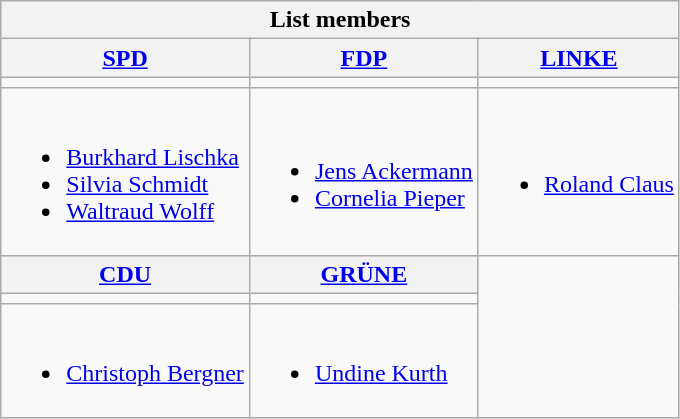<table class=wikitable>
<tr>
<th colspan=3>List members</th>
</tr>
<tr>
<th><a href='#'>SPD</a></th>
<th><a href='#'>FDP</a></th>
<th><a href='#'>LINKE</a></th>
</tr>
<tr>
<td bgcolor=></td>
<td bgcolor=></td>
<td bgcolor=></td>
</tr>
<tr>
<td><br><ul><li><a href='#'>Burkhard Lischka</a></li><li><a href='#'>Silvia Schmidt</a></li><li><a href='#'>Waltraud Wolff</a></li></ul></td>
<td><br><ul><li><a href='#'>Jens Ackermann</a></li><li><a href='#'>Cornelia Pieper</a></li></ul></td>
<td><br><ul><li><a href='#'>Roland Claus</a></li></ul></td>
</tr>
<tr>
<th><a href='#'>CDU</a></th>
<th><a href='#'>GRÜNE</a></th>
</tr>
<tr>
<td bgcolor=></td>
<td bgcolor=></td>
</tr>
<tr>
<td><br><ul><li><a href='#'>Christoph Bergner</a></li></ul></td>
<td><br><ul><li><a href='#'>Undine Kurth</a></li></ul></td>
</tr>
</table>
